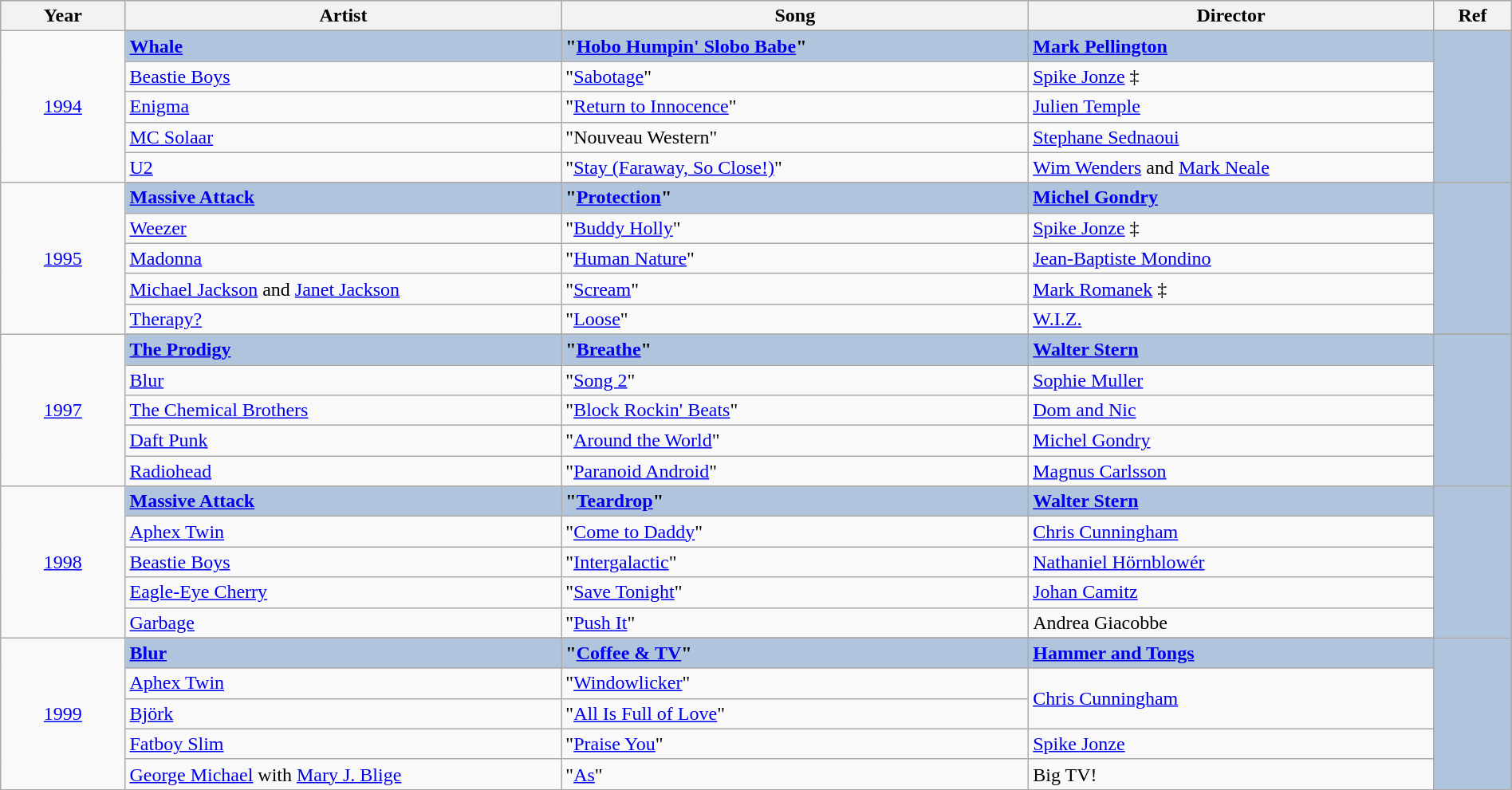<table class="wikitable" style="width:100%;">
<tr style="background:#B0C4DE;">
<th style="width:8%;">Year</th>
<th style="width:28%;">Artist</th>
<th style="width:30%;">Song</th>
<th style="width:26%;">Director</th>
<th style="width:5%;">Ref</th>
</tr>
<tr>
<td rowspan="6" align="center"><a href='#'>1994</a></td>
</tr>
<tr style="background:#B0C4DE">
<td><strong><a href='#'>Whale</a></strong></td>
<td><strong>"<a href='#'>Hobo Humpin' Slobo Babe</a>"</strong></td>
<td><strong><a href='#'>Mark Pellington</a></strong></td>
<td rowspan="5" align="center"></td>
</tr>
<tr>
<td><a href='#'>Beastie Boys</a></td>
<td>"<a href='#'>Sabotage</a>"</td>
<td><a href='#'>Spike Jonze</a> ‡</td>
</tr>
<tr>
<td><a href='#'>Enigma</a></td>
<td>"<a href='#'>Return to Innocence</a>"</td>
<td><a href='#'>Julien Temple</a></td>
</tr>
<tr>
<td><a href='#'>MC Solaar</a></td>
<td>"Nouveau Western"</td>
<td><a href='#'>Stephane Sednaoui</a></td>
</tr>
<tr>
<td><a href='#'>U2</a></td>
<td>"<a href='#'>Stay (Faraway, So Close!)</a>"</td>
<td><a href='#'>Wim Wenders</a> and <a href='#'>Mark Neale</a></td>
</tr>
<tr>
<td rowspan="6" align="center"><a href='#'>1995</a></td>
</tr>
<tr style="background:#B0C4DE">
<td><strong><a href='#'>Massive Attack</a></strong></td>
<td><strong>"<a href='#'>Protection</a>"</strong></td>
<td><strong><a href='#'>Michel Gondry</a></strong></td>
<td rowspan="5" align="center"></td>
</tr>
<tr>
<td><a href='#'>Weezer</a></td>
<td>"<a href='#'>Buddy Holly</a>"</td>
<td><a href='#'>Spike Jonze</a> ‡</td>
</tr>
<tr>
<td><a href='#'>Madonna</a></td>
<td>"<a href='#'>Human Nature</a>"</td>
<td><a href='#'>Jean-Baptiste Mondino</a></td>
</tr>
<tr>
<td><a href='#'>Michael Jackson</a> and <a href='#'>Janet Jackson</a></td>
<td>"<a href='#'>Scream</a>"</td>
<td><a href='#'>Mark Romanek</a> ‡</td>
</tr>
<tr>
<td><a href='#'>Therapy?</a></td>
<td>"<a href='#'>Loose</a>"</td>
<td><a href='#'>W.I.Z.</a></td>
</tr>
<tr>
<td rowspan="6" align="center"><a href='#'>1997</a></td>
</tr>
<tr style="background:#B0C4DE">
<td><strong><a href='#'>The Prodigy</a></strong></td>
<td><strong>"<a href='#'>Breathe</a>"</strong></td>
<td><strong><a href='#'>Walter Stern</a></strong></td>
<td rowspan="6" align="center"></td>
</tr>
<tr>
<td><a href='#'>Blur</a></td>
<td>"<a href='#'>Song 2</a>"</td>
<td><a href='#'>Sophie Muller</a></td>
</tr>
<tr>
<td><a href='#'>The Chemical Brothers</a></td>
<td>"<a href='#'>Block Rockin' Beats</a>"</td>
<td><a href='#'>Dom and Nic</a></td>
</tr>
<tr>
<td><a href='#'>Daft Punk</a></td>
<td>"<a href='#'>Around the World</a>"</td>
<td><a href='#'>Michel Gondry</a></td>
</tr>
<tr>
<td><a href='#'>Radiohead</a></td>
<td>"<a href='#'>Paranoid Android</a>"</td>
<td><a href='#'>Magnus Carlsson</a></td>
</tr>
<tr>
<td rowspan="6" align="center"><a href='#'>1998</a></td>
</tr>
<tr style="background:#B0C4DE">
<td><strong><a href='#'>Massive Attack</a></strong></td>
<td><strong>"<a href='#'>Teardrop</a>"</strong></td>
<td><strong><a href='#'>Walter Stern</a></strong></td>
<td rowspan="6" align="center"></td>
</tr>
<tr>
<td><a href='#'>Aphex Twin</a></td>
<td>"<a href='#'>Come to Daddy</a>"</td>
<td><a href='#'>Chris Cunningham</a></td>
</tr>
<tr>
<td><a href='#'>Beastie Boys</a></td>
<td>"<a href='#'>Intergalactic</a>"</td>
<td><a href='#'>Nathaniel Hörnblowér</a></td>
</tr>
<tr>
<td><a href='#'>Eagle-Eye Cherry</a></td>
<td>"<a href='#'>Save Tonight</a>"</td>
<td><a href='#'>Johan Camitz</a></td>
</tr>
<tr>
<td><a href='#'>Garbage</a></td>
<td>"<a href='#'>Push It</a>"</td>
<td>Andrea Giacobbe</td>
</tr>
<tr>
<td rowspan="6" align="center"><a href='#'>1999</a></td>
</tr>
<tr style="background:#B0C4DE">
<td><strong><a href='#'>Blur</a></strong></td>
<td><strong>"<a href='#'>Coffee & TV</a>"</strong></td>
<td><strong><a href='#'>Hammer and Tongs</a></strong></td>
<td rowspan="6" align="center"></td>
</tr>
<tr>
<td><a href='#'>Aphex Twin</a></td>
<td>"<a href='#'>Windowlicker</a>"</td>
<td rowspan="2"><a href='#'>Chris Cunningham</a></td>
</tr>
<tr>
<td><a href='#'>Björk</a></td>
<td>"<a href='#'>All Is Full of Love</a>"</td>
</tr>
<tr>
<td><a href='#'>Fatboy Slim</a></td>
<td>"<a href='#'>Praise You</a>"</td>
<td><a href='#'>Spike Jonze</a></td>
</tr>
<tr>
<td><a href='#'>George Michael</a> with <a href='#'>Mary J. Blige</a></td>
<td>"<a href='#'>As</a>"</td>
<td>Big TV!</td>
</tr>
</table>
